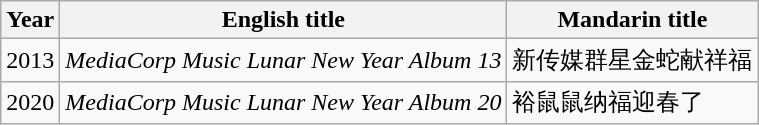<table class="wikitable sortable">
<tr>
<th>Year</th>
<th>English title</th>
<th>Mandarin title</th>
</tr>
<tr>
<td>2013</td>
<td><em>MediaCorp Music Lunar New Year Album 13</em></td>
<td>新传媒群星金蛇献祥福</td>
</tr>
<tr>
<td>2020</td>
<td><em>MediaCorp Music Lunar New Year Album 20</em></td>
<td>裕鼠鼠纳福迎春了</td>
</tr>
</table>
